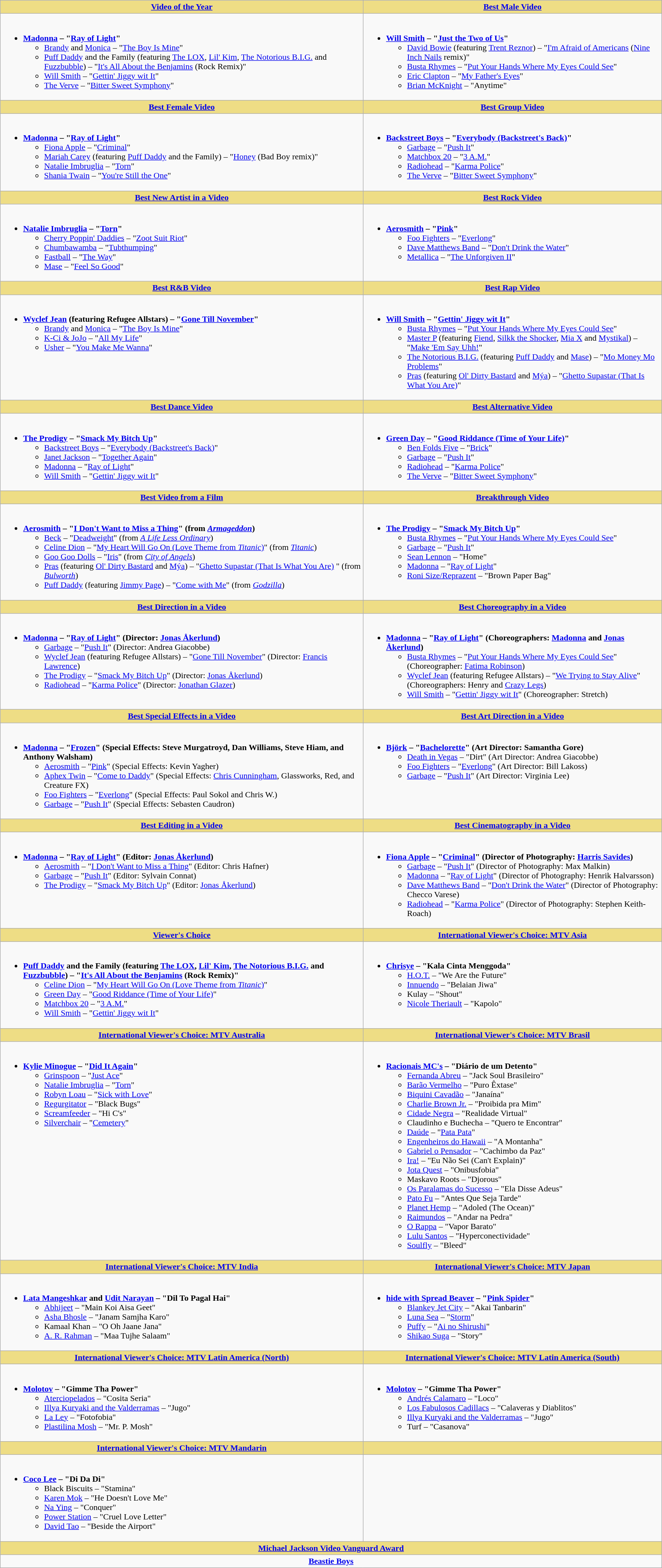<table class="wikitable" style="width:100%">
<tr>
<th style="background:#EEDD85; width=50%"><a href='#'>Video of the Year</a></th>
<th style="background:#EEDD85; width=50%"><a href='#'>Best Male Video</a></th>
</tr>
<tr>
<td valign="top"><br><ul><li><strong><a href='#'>Madonna</a> – "<a href='#'>Ray of Light</a>"</strong><ul><li><a href='#'>Brandy</a> and <a href='#'>Monica</a> – "<a href='#'>The Boy Is Mine</a>"</li><li><a href='#'>Puff Daddy</a> and the Family (featuring <a href='#'>The LOX</a>, <a href='#'>Lil' Kim</a>, <a href='#'>The Notorious B.I.G.</a> and <a href='#'>Fuzzbubble</a>) – "<a href='#'>It's All About the Benjamins</a> (Rock Remix)"</li><li><a href='#'>Will Smith</a> – "<a href='#'>Gettin' Jiggy wit It</a>"</li><li><a href='#'>The Verve</a> – "<a href='#'>Bitter Sweet Symphony</a>"</li></ul></li></ul></td>
<td valign="top"><br><ul><li><strong><a href='#'>Will Smith</a> – "<a href='#'>Just the Two of Us</a>"</strong><ul><li><a href='#'>David Bowie</a> (featuring <a href='#'>Trent Reznor</a>) – "<a href='#'>I'm Afraid of Americans</a> (<a href='#'>Nine Inch Nails</a> remix)"</li><li><a href='#'>Busta Rhymes</a> – "<a href='#'>Put Your Hands Where My Eyes Could See</a>"</li><li><a href='#'>Eric Clapton</a> – "<a href='#'>My Father's Eyes</a>"</li><li><a href='#'>Brian McKnight</a> – "Anytime"</li></ul></li></ul></td>
</tr>
<tr>
<th style="background:#EEDD85; width=50%"><a href='#'>Best Female Video</a></th>
<th style="background:#EEDD85; width=50%"><a href='#'>Best Group Video</a></th>
</tr>
<tr>
<td valign="top"><br><ul><li><strong><a href='#'>Madonna</a> – "<a href='#'>Ray of Light</a>"</strong><ul><li><a href='#'>Fiona Apple</a> – "<a href='#'>Criminal</a>"</li><li><a href='#'>Mariah Carey</a> (featuring <a href='#'>Puff Daddy</a> and the Family) – "<a href='#'>Honey</a> (Bad Boy remix)"</li><li><a href='#'>Natalie Imbruglia</a> – "<a href='#'>Torn</a>"</li><li><a href='#'>Shania Twain</a> – "<a href='#'>You're Still the One</a>"</li></ul></li></ul></td>
<td valign="top"><br><ul><li><strong><a href='#'>Backstreet Boys</a> – "<a href='#'>Everybody (Backstreet's Back)</a>"</strong><ul><li><a href='#'>Garbage</a> – "<a href='#'>Push It</a>"</li><li><a href='#'>Matchbox 20</a> – "<a href='#'>3 A.M.</a>"</li><li><a href='#'>Radiohead</a> – "<a href='#'>Karma Police</a>"</li><li><a href='#'>The Verve</a> – "<a href='#'>Bitter Sweet Symphony</a>"</li></ul></li></ul></td>
</tr>
<tr>
<th style="background:#EEDD85; width=50%"><a href='#'>Best New Artist in a Video</a></th>
<th style="background:#EEDD85; width=50%"><a href='#'>Best Rock Video</a></th>
</tr>
<tr>
<td valign="top"><br><ul><li><strong><a href='#'>Natalie Imbruglia</a> – "<a href='#'>Torn</a>"</strong><ul><li><a href='#'>Cherry Poppin' Daddies</a> – "<a href='#'>Zoot Suit Riot</a>"</li><li><a href='#'>Chumbawamba</a> – "<a href='#'>Tubthumping</a>"</li><li><a href='#'>Fastball</a> – "<a href='#'>The Way</a>"</li><li><a href='#'>Mase</a> – "<a href='#'>Feel So Good</a>"</li></ul></li></ul></td>
<td valign="top"><br><ul><li><strong><a href='#'>Aerosmith</a> – "<a href='#'>Pink</a>"</strong><ul><li><a href='#'>Foo Fighters</a> – "<a href='#'>Everlong</a>"</li><li><a href='#'>Dave Matthews Band</a> – "<a href='#'>Don't Drink the Water</a>"</li><li><a href='#'>Metallica</a> – "<a href='#'>The Unforgiven II</a>"</li></ul></li></ul></td>
</tr>
<tr>
<th style="background:#EEDD85; width=50%"><a href='#'>Best R&B Video</a></th>
<th style="background:#EEDD85; width=50%"><a href='#'>Best Rap Video</a></th>
</tr>
<tr>
<td valign="top"><br><ul><li><strong><a href='#'>Wyclef Jean</a> (featuring Refugee Allstars) – "<a href='#'>Gone Till November</a>"</strong><ul><li><a href='#'>Brandy</a> and <a href='#'>Monica</a> – "<a href='#'>The Boy Is Mine</a>"</li><li><a href='#'>K-Ci & JoJo</a> – "<a href='#'>All My Life</a>"</li><li><a href='#'>Usher</a> – "<a href='#'>You Make Me Wanna</a>"</li></ul></li></ul></td>
<td valign="top"><br><ul><li><strong><a href='#'>Will Smith</a> – "<a href='#'>Gettin' Jiggy wit It</a>"</strong><ul><li><a href='#'>Busta Rhymes</a> – "<a href='#'>Put Your Hands Where My Eyes Could See</a>"</li><li><a href='#'>Master P</a> (featuring <a href='#'>Fiend</a>, <a href='#'>Silkk the Shocker</a>, <a href='#'>Mia X</a> and <a href='#'>Mystikal</a>) – "<a href='#'>Make 'Em Say Uhh!</a>"</li><li><a href='#'>The Notorious B.I.G.</a> (featuring <a href='#'>Puff Daddy</a> and <a href='#'>Mase</a>) – "<a href='#'>Mo Money Mo Problems</a>"</li><li><a href='#'>Pras</a> (featuring <a href='#'>Ol' Dirty Bastard</a> and <a href='#'>Mýa</a>) – "<a href='#'>Ghetto Supastar (That Is What You Are)</a>"</li></ul></li></ul></td>
</tr>
<tr>
<th style="background:#EEDD85; width=50%"><a href='#'>Best Dance Video</a></th>
<th style="background:#EEDD85; width=50%"><a href='#'>Best Alternative Video</a></th>
</tr>
<tr>
<td valign="top"><br><ul><li><strong><a href='#'>The Prodigy</a> – "<a href='#'>Smack My Bitch Up</a>"</strong><ul><li><a href='#'>Backstreet Boys</a> – "<a href='#'>Everybody (Backstreet's Back)</a>"</li><li><a href='#'>Janet Jackson</a> – "<a href='#'>Together Again</a>"</li><li><a href='#'>Madonna</a> – "<a href='#'>Ray of Light</a>"</li><li><a href='#'>Will Smith</a> – "<a href='#'>Gettin' Jiggy wit It</a>"</li></ul></li></ul></td>
<td valign="top"><br><ul><li><strong><a href='#'>Green Day</a> – "<a href='#'>Good Riddance (Time of Your Life)</a>"</strong><ul><li><a href='#'>Ben Folds Five</a> – "<a href='#'>Brick</a>"</li><li><a href='#'>Garbage</a> – "<a href='#'>Push It</a>"</li><li><a href='#'>Radiohead</a> – "<a href='#'>Karma Police</a>"</li><li><a href='#'>The Verve</a> – "<a href='#'>Bitter Sweet Symphony</a>"</li></ul></li></ul></td>
</tr>
<tr>
<th style="background:#EEDD85; width=50%"><a href='#'>Best Video from a Film</a></th>
<th style="background:#EEDD85; width=50%"><a href='#'>Breakthrough Video</a></th>
</tr>
<tr>
<td valign="top"><br><ul><li><strong><a href='#'>Aerosmith</a> – "<a href='#'>I Don't Want to Miss a Thing</a>" (from <em><a href='#'>Armageddon</a></em>)</strong><ul><li><a href='#'>Beck</a> – "<a href='#'>Deadweight</a>" (from <em><a href='#'>A Life Less Ordinary</a></em>)</li><li><a href='#'>Celine Dion</a> – "<a href='#'>My Heart Will Go On (Love Theme from <em>Titanic</em>)</a>" (from <em><a href='#'>Titanic</a></em>)</li><li><a href='#'>Goo Goo Dolls</a> – "<a href='#'>Iris</a>" (from <em><a href='#'>City of Angels</a></em>)</li><li><a href='#'>Pras</a> (featuring <a href='#'>Ol' Dirty Bastard</a> and <a href='#'>Mýa</a>) – "<a href='#'>Ghetto Supastar (That Is What You Are)</a> " (from <em><a href='#'>Bulworth</a></em>)</li><li><a href='#'>Puff Daddy</a> (featuring <a href='#'>Jimmy Page</a>) – "<a href='#'>Come with Me</a>" (from <em><a href='#'>Godzilla</a></em>)</li></ul></li></ul></td>
<td valign="top"><br><ul><li><strong><a href='#'>The Prodigy</a> – "<a href='#'>Smack My Bitch Up</a>"</strong><ul><li><a href='#'>Busta Rhymes</a> – "<a href='#'>Put Your Hands Where My Eyes Could See</a>"</li><li><a href='#'>Garbage</a> – "<a href='#'>Push It</a>"</li><li><a href='#'>Sean Lennon</a> – "Home"</li><li><a href='#'>Madonna</a> – "<a href='#'>Ray of Light</a>"</li><li><a href='#'>Roni Size/Reprazent</a> – "Brown Paper Bag"</li></ul></li></ul></td>
</tr>
<tr>
<th style="background:#EEDD85; width=50%"><a href='#'>Best Direction in a Video</a></th>
<th style="background:#EEDD85; width=50%"><a href='#'>Best Choreography in a Video</a></th>
</tr>
<tr>
<td valign="top"><br><ul><li><strong><a href='#'>Madonna</a> – "<a href='#'>Ray of Light</a>" (Director: <a href='#'>Jonas Åkerlund</a>)</strong><ul><li><a href='#'>Garbage</a> – "<a href='#'>Push It</a>" (Director: Andrea Giacobbe)</li><li><a href='#'>Wyclef Jean</a> (featuring Refugee Allstars) – "<a href='#'>Gone Till November</a>" (Director: <a href='#'>Francis Lawrence</a>)</li><li><a href='#'>The Prodigy</a> – "<a href='#'>Smack My Bitch Up</a>" (Director: <a href='#'>Jonas Åkerlund</a>)</li><li><a href='#'>Radiohead</a> – "<a href='#'>Karma Police</a>" (Director: <a href='#'>Jonathan Glazer</a>)</li></ul></li></ul></td>
<td valign="top"><br><ul><li><strong><a href='#'>Madonna</a> – "<a href='#'>Ray of Light</a>" (Choreographers: <a href='#'>Madonna</a> and <a href='#'>Jonas Åkerlund</a>)</strong><ul><li><a href='#'>Busta Rhymes</a> – "<a href='#'>Put Your Hands Where My Eyes Could See</a>" (Choreographer: <a href='#'>Fatima Robinson</a>)</li><li><a href='#'>Wyclef Jean</a> (featuring Refugee Allstars) – "<a href='#'>We Trying to Stay Alive</a>" (Choreographers: Henry and <a href='#'>Crazy Legs</a>)</li><li><a href='#'>Will Smith</a> – "<a href='#'>Gettin' Jiggy wit It</a>" (Choreographer: Stretch)</li></ul></li></ul></td>
</tr>
<tr>
<th style="background:#EEDD85; width=50%"><a href='#'>Best Special Effects in a Video</a></th>
<th style="background:#EEDD85; width=50%"><a href='#'>Best Art Direction in a Video</a></th>
</tr>
<tr>
<td valign="top"><br><ul><li><strong><a href='#'>Madonna</a> – "<a href='#'>Frozen</a>" (Special Effects: Steve Murgatroyd, Dan Williams, Steve Hiam, and Anthony Walsham)</strong><ul><li><a href='#'>Aerosmith</a> – "<a href='#'>Pink</a>" (Special Effects: Kevin Yagher)</li><li><a href='#'>Aphex Twin</a> – "<a href='#'>Come to Daddy</a>" (Special Effects: <a href='#'>Chris Cunningham</a>, Glassworks, Red, and Creature FX)</li><li><a href='#'>Foo Fighters</a> – "<a href='#'>Everlong</a>" (Special Effects: Paul Sokol and Chris W.)</li><li><a href='#'>Garbage</a> – "<a href='#'>Push It</a>" (Special Effects: Sebasten Caudron)</li></ul></li></ul></td>
<td valign="top"><br><ul><li><strong><a href='#'>Björk</a> – "<a href='#'>Bachelorette</a>" (Art Director: Samantha Gore)</strong><ul><li><a href='#'>Death in Vegas</a> – "Dirt" (Art Director: Andrea Giacobbe)</li><li><a href='#'>Foo Fighters</a> – "<a href='#'>Everlong</a>" (Art Director: Bill Lakoss)</li><li><a href='#'>Garbage</a> – "<a href='#'>Push It</a>" (Art Director: Virginia Lee)</li></ul></li></ul></td>
</tr>
<tr>
<th style="background:#EEDD85; width=50%"><a href='#'>Best Editing in a Video</a></th>
<th style="background:#EEDD85; width=50%"><a href='#'>Best Cinematography in a Video</a></th>
</tr>
<tr>
<td valign="top"><br><ul><li><strong><a href='#'>Madonna</a> – "<a href='#'>Ray of Light</a>" (Editor: <a href='#'>Jonas Åkerlund</a>)</strong><ul><li><a href='#'>Aerosmith</a> – "<a href='#'>I Don't Want to Miss a Thing</a>" (Editor: Chris Hafner)</li><li><a href='#'>Garbage</a> – "<a href='#'>Push It</a>" (Editor: Sylvain Connat)</li><li><a href='#'>The Prodigy</a> – "<a href='#'>Smack My Bitch Up</a>" (Editor: <a href='#'>Jonas Åkerlund</a>)</li></ul></li></ul></td>
<td valign="top"><br><ul><li><strong><a href='#'>Fiona Apple</a> – "<a href='#'>Criminal</a>" (Director of Photography: <a href='#'>Harris Savides</a>)</strong><ul><li><a href='#'>Garbage</a> – "<a href='#'>Push It</a>" (Director of Photography: Max Malkin)</li><li><a href='#'>Madonna</a> – "<a href='#'>Ray of Light</a>" (Director of Photography: Henrik Halvarsson)</li><li><a href='#'>Dave Matthews Band</a> – "<a href='#'>Don't Drink the Water</a>" (Director of Photography: Checco Varese)</li><li><a href='#'>Radiohead</a> – "<a href='#'>Karma Police</a>" (Director of Photography: Stephen Keith-Roach)</li></ul></li></ul></td>
</tr>
<tr>
<th style="background:#EEDD85; width=50%"><a href='#'>Viewer's Choice</a></th>
<th style="background:#EEDD85; width=50%"><a href='#'>International Viewer's Choice: MTV Asia</a></th>
</tr>
<tr>
<td valign="top"><br><ul><li><strong><a href='#'>Puff Daddy</a> and the Family (featuring <a href='#'>The LOX</a>, <a href='#'>Lil' Kim</a>, <a href='#'>The Notorious B.I.G.</a> and <a href='#'>Fuzzbubble</a>) – "<a href='#'>It's All About the Benjamins</a> (Rock Remix)"</strong><ul><li><a href='#'>Celine Dion</a> – "<a href='#'>My Heart Will Go On (Love Theme from <em>Titanic</em>)</a>"</li><li><a href='#'>Green Day</a> – "<a href='#'>Good Riddance (Time of Your Life)</a>"</li><li><a href='#'>Matchbox 20</a> – "<a href='#'>3 A.M.</a>"</li><li><a href='#'>Will Smith</a> – "<a href='#'>Gettin' Jiggy wit It</a>"</li></ul></li></ul></td>
<td valign="top"><br><ul><li><strong><a href='#'>Chrisye</a> – "Kala Cinta Menggoda"</strong><ul><li><a href='#'>H.O.T.</a> – "We Are the Future"</li><li><a href='#'>Innuendo</a> – "Belaian Jiwa"</li><li>Kulay – "Shout"</li><li><a href='#'>Nicole Theriault</a> – "Kapolo"</li></ul></li></ul></td>
</tr>
<tr>
<th style="background:#EEDD85; width=50%"><a href='#'>International Viewer's Choice: MTV Australia</a></th>
<th style="background:#EEDD85; width=50%"><a href='#'>International Viewer's Choice: MTV Brasil</a></th>
</tr>
<tr>
<td valign="top"><br><ul><li><strong><a href='#'>Kylie Minogue</a> – "<a href='#'>Did It Again</a>"</strong><ul><li><a href='#'>Grinspoon</a> – "<a href='#'>Just Ace</a>"</li><li><a href='#'>Natalie Imbruglia</a> – "<a href='#'>Torn</a>"</li><li><a href='#'>Robyn Loau</a> – "<a href='#'>Sick with Love</a>"</li><li><a href='#'>Regurgitator</a> – "Black Bugs"</li><li><a href='#'>Screamfeeder</a> – "Hi C's"</li><li><a href='#'>Silverchair</a> – "<a href='#'>Cemetery</a>"</li></ul></li></ul></td>
<td valign="top"><br><ul><li><strong><a href='#'>Racionais MC's</a> – "Diário de um Detento"</strong><ul><li><a href='#'>Fernanda Abreu</a> – "Jack Soul Brasileiro"</li><li><a href='#'>Barão Vermelho</a> – "Puro Êxtase"</li><li><a href='#'>Biquini Cavadão</a> – "Janaína"</li><li><a href='#'>Charlie Brown Jr.</a> – "Proibida pra Mim"</li><li><a href='#'>Cidade Negra</a> – "Realidade Virtual"</li><li>Claudinho e Buchecha – "Quero te Encontrar"</li><li><a href='#'>Daúde</a> – "<a href='#'>Pata Pata</a>"</li><li><a href='#'>Engenheiros do Hawaii</a> – "A Montanha"</li><li><a href='#'>Gabriel o Pensador</a> – "Cachimbo da Paz"</li><li><a href='#'>Ira!</a> – "Eu Não Sei (Can't Explain)"</li><li><a href='#'>Jota Quest</a> – "Onibusfobia"</li><li>Maskavo Roots – "Djorous"</li><li><a href='#'>Os Paralamas do Sucesso</a> – "Ela Disse Adeus"</li><li><a href='#'>Pato Fu</a> – "Antes Que Seja Tarde"</li><li><a href='#'>Planet Hemp</a> – "Adoled (The Ocean)"</li><li><a href='#'>Raimundos</a> – "Andar na Pedra"</li><li><a href='#'>O Rappa</a> – "Vapor Barato"</li><li><a href='#'>Lulu Santos</a> – "Hyperconectividade"</li><li><a href='#'>Soulfly</a> – "Bleed"</li></ul></li></ul></td>
</tr>
<tr>
<th style="background:#EEDD85; width=50%"><a href='#'>International Viewer's Choice: MTV India</a></th>
<th style="background:#EEDD85; width=50%"><a href='#'>International Viewer's Choice: MTV Japan</a></th>
</tr>
<tr>
<td valign="top"><br><ul><li><strong><a href='#'>Lata Mangeshkar</a> and <a href='#'>Udit Narayan</a> – "Dil To Pagal Hai"</strong><ul><li><a href='#'>Abhijeet</a> – "Main Koi Aisa Geet"</li><li><a href='#'>Asha Bhosle</a> – "Janam Samjha Karo"</li><li>Kamaal Khan – "O Oh Jaane Jana"</li><li><a href='#'>A. R. Rahman</a> – "Maa Tujhe Salaam"</li></ul></li></ul></td>
<td valign="top"><br><ul><li><strong><a href='#'>hide with Spread Beaver</a> – "<a href='#'>Pink Spider</a>"</strong><ul><li><a href='#'>Blankey Jet City</a> – "Akai Tanbarin"</li><li><a href='#'>Luna Sea</a> – "<a href='#'>Storm</a>"</li><li><a href='#'>Puffy</a> – "<a href='#'>Ai no Shirushi</a>"</li><li><a href='#'>Shikao Suga</a> – "Story"</li></ul></li></ul></td>
</tr>
<tr>
<th style="background:#EEDD85; width=50%"><a href='#'>International Viewer's Choice: MTV Latin America (North)</a></th>
<th style="background:#EEDD85; width=50%"><a href='#'>International Viewer's Choice: MTV Latin America (South)</a></th>
</tr>
<tr>
<td valign="top"><br><ul><li><strong><a href='#'>Molotov</a> – "Gimme Tha Power"</strong><ul><li><a href='#'>Aterciopelados</a> – "Cosita Seria"</li><li><a href='#'>Illya Kuryaki and the Valderramas</a> – "Jugo"</li><li><a href='#'>La Ley</a> – "Fotofobia"</li><li><a href='#'>Plastilina Mosh</a> – "Mr. P. Mosh"</li></ul></li></ul></td>
<td valign="top"><br><ul><li><strong><a href='#'>Molotov</a> – "Gimme Tha Power"</strong><ul><li><a href='#'>Andrés Calamaro</a> – "Loco"</li><li><a href='#'>Los Fabulosos Cadillacs</a> – "Calaveras y Diablitos"</li><li><a href='#'>Illya Kuryaki and the Valderramas</a> – "Jugo"</li><li>Turf – "Casanova"</li></ul></li></ul></td>
</tr>
<tr>
<th style="background:#EEDD85; width=50%"><a href='#'>International Viewer's Choice: MTV Mandarin</a></th>
<th style="background:#EEDD85; width=50%"></th>
</tr>
<tr>
<td valign="top"><br><ul><li><strong><a href='#'>Coco Lee</a> – "Di Da Di"</strong><ul><li>Black Biscuits – "Stamina"</li><li><a href='#'>Karen Mok</a> – "He Doesn't Love Me"</li><li><a href='#'>Na Ying</a> – "Conquer"</li><li><a href='#'>Power Station</a> – "Cruel Love Letter"</li><li><a href='#'>David Tao</a> – "Beside the Airport"</li></ul></li></ul></td>
</tr>
<tr>
<th style="background:#EEDD82; width=50%" colspan="2"><a href='#'>Michael Jackson Video Vanguard Award</a></th>
</tr>
<tr>
<td colspan="2" style="text-align: center;"><strong><a href='#'>Beastie Boys</a></strong></td>
</tr>
</table>
